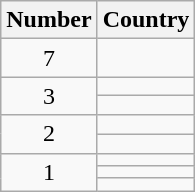<table class="wikitable sortable">
<tr>
<th>Number</th>
<th>Country</th>
</tr>
<tr>
<td style="text-align:center;">7</td>
<td></td>
</tr>
<tr>
<td rowspan="2" style="text-align:center;">3</td>
<td></td>
</tr>
<tr>
<td></td>
</tr>
<tr>
<td rowspan="2" style="text-align:center;">2</td>
<td></td>
</tr>
<tr>
<td></td>
</tr>
<tr>
<td rowspan=3 style="text-align:center;">1</td>
<td></td>
</tr>
<tr>
<td></td>
</tr>
<tr>
<td></td>
</tr>
</table>
